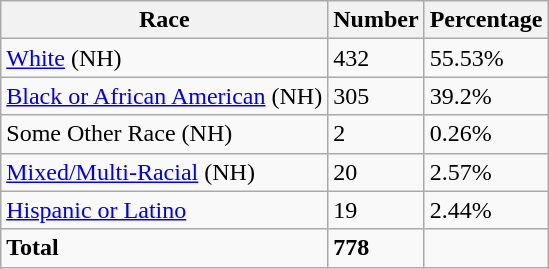<table class="wikitable">
<tr>
<th>Race</th>
<th>Number</th>
<th>Percentage</th>
</tr>
<tr>
<td><a href='#'>White</a> (NH)</td>
<td>432</td>
<td>55.53%</td>
</tr>
<tr>
<td><a href='#'>Black or African American</a> (NH)</td>
<td>305</td>
<td>39.2%</td>
</tr>
<tr>
<td>Some Other Race (NH)</td>
<td>2</td>
<td>0.26%</td>
</tr>
<tr>
<td><a href='#'>Mixed/Multi-Racial</a> (NH)</td>
<td>20</td>
<td>2.57%</td>
</tr>
<tr>
<td><a href='#'>Hispanic or Latino</a></td>
<td>19</td>
<td>2.44%</td>
</tr>
<tr>
<td><strong>Total</strong></td>
<td><strong>778</strong></td>
<td></td>
</tr>
</table>
